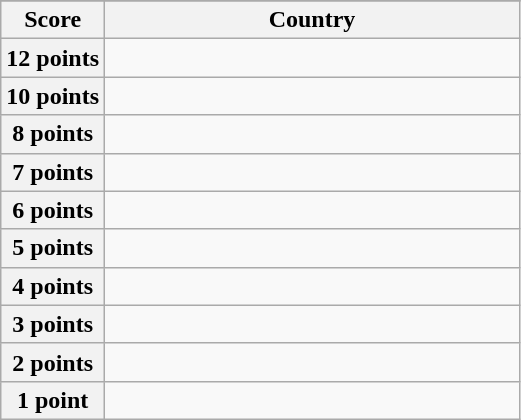<table class="wikitable">
<tr>
</tr>
<tr>
<th scope="col" width="20%">Score</th>
<th scope="col">Country</th>
</tr>
<tr>
<th scope="row">12 points</th>
<td></td>
</tr>
<tr>
<th scope="row">10 points</th>
<td></td>
</tr>
<tr>
<th scope="row">8 points</th>
<td></td>
</tr>
<tr>
<th scope="row">7 points</th>
<td></td>
</tr>
<tr>
<th scope="row">6 points</th>
<td></td>
</tr>
<tr>
<th scope="row">5 points</th>
<td></td>
</tr>
<tr>
<th scope="row">4 points</th>
<td></td>
</tr>
<tr>
<th scope="row">3 points</th>
<td></td>
</tr>
<tr>
<th scope="row">2 points</th>
<td></td>
</tr>
<tr>
<th scope="row">1 point</th>
<td></td>
</tr>
</table>
